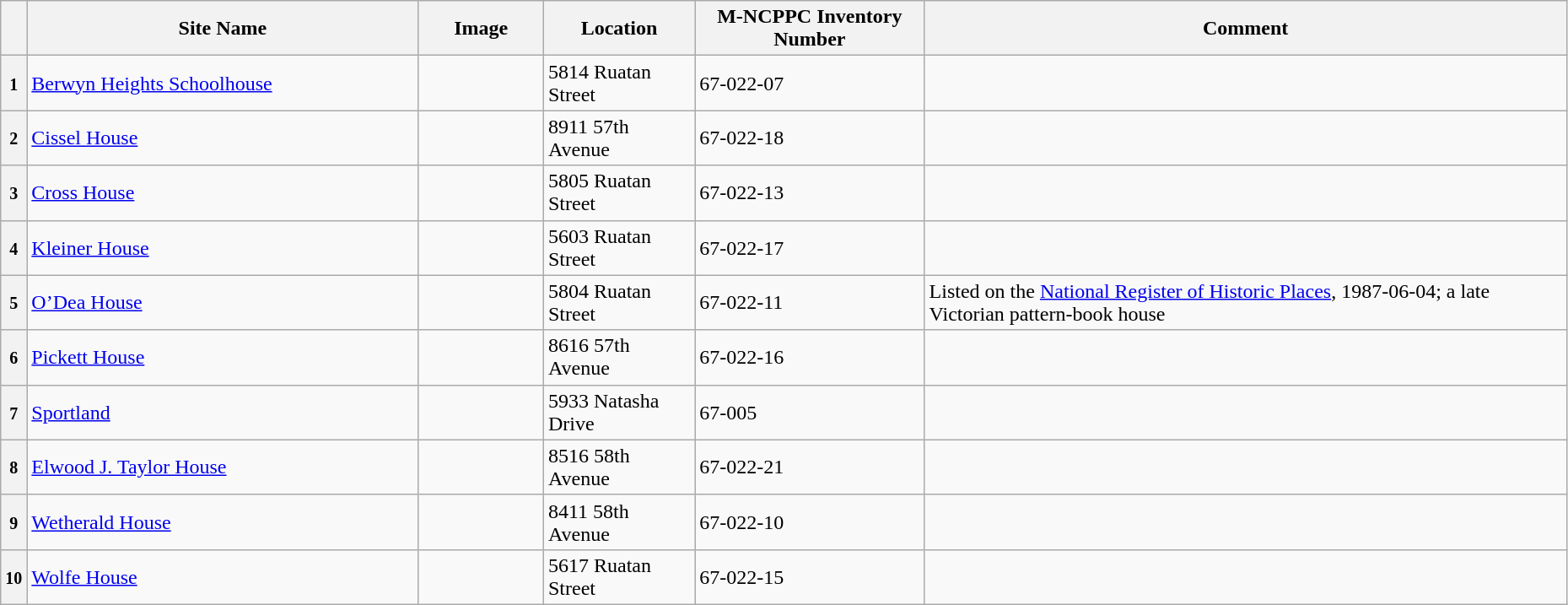<table class="wikitable sortable" style="width:98%">
<tr>
<th></th>
<th width = 25% ><strong>Site Name</strong></th>
<th width = 8% class="unsortable" ><strong>Image</strong></th>
<th><strong>Location</strong></th>
<th class="unsortable" ><strong>M-NCPPC Inventory Number</strong></th>
<th class="unsortable" ><strong>Comment</strong></th>
</tr>
<tr ->
<th><small>1</small></th>
<td><a href='#'>Berwyn Heights Schoolhouse</a></td>
<td></td>
<td>5814 Ruatan Street</td>
<td>67-022-07</td>
<td></td>
</tr>
<tr ->
<th><small>2</small></th>
<td><a href='#'>Cissel House</a></td>
<td></td>
<td>8911 57th Avenue</td>
<td>67-022-18</td>
<td></td>
</tr>
<tr ->
<th><small>3</small></th>
<td><a href='#'>Cross House</a></td>
<td></td>
<td>5805 Ruatan Street</td>
<td>67-022-13</td>
<td></td>
</tr>
<tr ->
<th><small>4</small></th>
<td><a href='#'>Kleiner House</a></td>
<td></td>
<td>5603 Ruatan Street</td>
<td>67-022-17</td>
<td></td>
</tr>
<tr ->
<th><small>5</small></th>
<td><a href='#'>O’Dea House</a></td>
<td></td>
<td>5804 Ruatan Street</td>
<td>67-022-11</td>
<td>Listed on the <a href='#'>National Register of Historic Places</a>, 1987-06-04; a late Victorian pattern-book house</td>
</tr>
<tr ->
<th><small>6</small></th>
<td><a href='#'>Pickett House</a></td>
<td></td>
<td>8616 57th Avenue</td>
<td>67-022-16</td>
<td></td>
</tr>
<tr ->
<th><small>7</small></th>
<td><a href='#'>Sportland</a></td>
<td></td>
<td>5933 Natasha Drive</td>
<td>67-005</td>
<td></td>
</tr>
<tr ->
<th><small>8</small></th>
<td><a href='#'>Elwood J. Taylor House</a></td>
<td></td>
<td>8516 58th Avenue</td>
<td>67-022-21</td>
<td></td>
</tr>
<tr ->
<th><small>9</small></th>
<td><a href='#'>Wetherald House</a></td>
<td></td>
<td>8411 58th Avenue</td>
<td>67-022-10</td>
<td></td>
</tr>
<tr ->
<th><small>10</small></th>
<td><a href='#'>Wolfe House</a></td>
<td></td>
<td>5617 Ruatan Street</td>
<td>67-022-15</td>
<td></td>
</tr>
</table>
